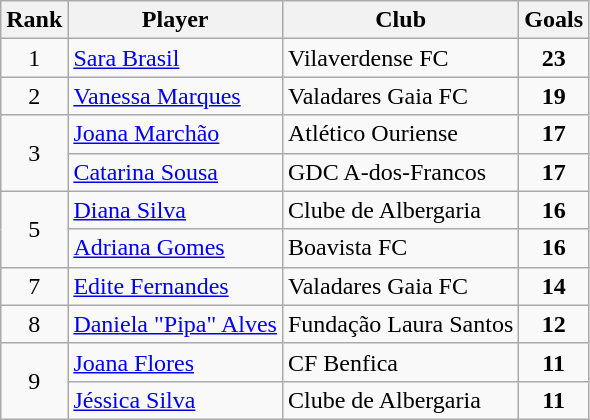<table class="wikitable" style="text-align:center">
<tr>
<th>Rank</th>
<th>Player</th>
<th>Club</th>
<th>Goals</th>
</tr>
<tr>
<td>1</td>
<td align="left"><a href='#'>Sara Brasil</a></td>
<td align="left">Vilaverdense FC</td>
<td><strong>23</strong></td>
</tr>
<tr>
<td>2</td>
<td align="left"><a href='#'>Vanessa Marques</a></td>
<td align="left">Valadares Gaia FC</td>
<td><strong>19</strong></td>
</tr>
<tr>
<td rowspan="2">3</td>
<td align="left"><a href='#'>Joana Marchão</a></td>
<td align="left">Atlético Ouriense</td>
<td><strong>17</strong></td>
</tr>
<tr>
<td align="left"><a href='#'>Catarina Sousa</a></td>
<td align="left">GDC A-dos-Francos</td>
<td><strong>17</strong></td>
</tr>
<tr>
<td rowspan="2">5</td>
<td align="left"><a href='#'>Diana Silva</a></td>
<td align="left">Clube de Albergaria</td>
<td><strong>16</strong></td>
</tr>
<tr>
<td align="left"><a href='#'>Adriana Gomes</a></td>
<td align="left">Boavista FC</td>
<td><strong>16</strong></td>
</tr>
<tr>
<td>7</td>
<td align="left"><a href='#'>Edite Fernandes</a></td>
<td align="left">Valadares Gaia FC</td>
<td><strong>14</strong></td>
</tr>
<tr>
<td>8</td>
<td align="left"><a href='#'>Daniela "Pipa" Alves</a></td>
<td align="left">Fundação Laura Santos</td>
<td><strong>12</strong></td>
</tr>
<tr>
<td rowspan="2">9</td>
<td align="left"><a href='#'>Joana Flores</a></td>
<td align="left">CF Benfica</td>
<td><strong>11</strong></td>
</tr>
<tr>
<td align="left"><a href='#'>Jéssica Silva</a></td>
<td align="left">Clube de Albergaria</td>
<td><strong>11</strong></td>
</tr>
</table>
